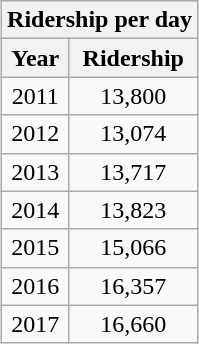<table class="wikitable" style="margin: 1em 0.2em; text-align: center;">
<tr style="background: #ddd;">
<th colspan="2">Ridership per day </th>
</tr>
<tr>
<th>Year</th>
<th>Ridership</th>
</tr>
<tr>
<td>2011</td>
<td>13,800</td>
</tr>
<tr>
<td>2012</td>
<td>13,074</td>
</tr>
<tr>
<td>2013</td>
<td>13,717</td>
</tr>
<tr>
<td>2014</td>
<td>13,823</td>
</tr>
<tr>
<td>2015</td>
<td>15,066</td>
</tr>
<tr>
<td>2016</td>
<td>16,357</td>
</tr>
<tr>
<td>2017</td>
<td>16,660</td>
</tr>
</table>
